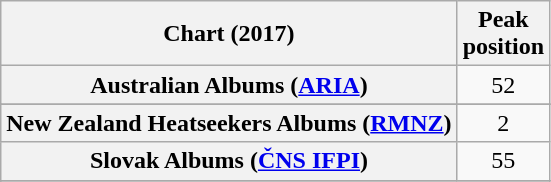<table class="wikitable sortable plainrowheaders" style="text-align:center">
<tr>
<th scope="col">Chart (2017)</th>
<th scope="col">Peak<br> position</th>
</tr>
<tr>
<th scope="row">Australian Albums (<a href='#'>ARIA</a>)</th>
<td>52</td>
</tr>
<tr>
</tr>
<tr>
</tr>
<tr>
</tr>
<tr>
</tr>
<tr>
</tr>
<tr>
<th scope="row">New Zealand Heatseekers Albums (<a href='#'>RMNZ</a>)</th>
<td>2</td>
</tr>
<tr>
<th scope="row">Slovak Albums (<a href='#'>ČNS IFPI</a>)</th>
<td>55</td>
</tr>
<tr>
</tr>
<tr>
</tr>
<tr>
</tr>
</table>
